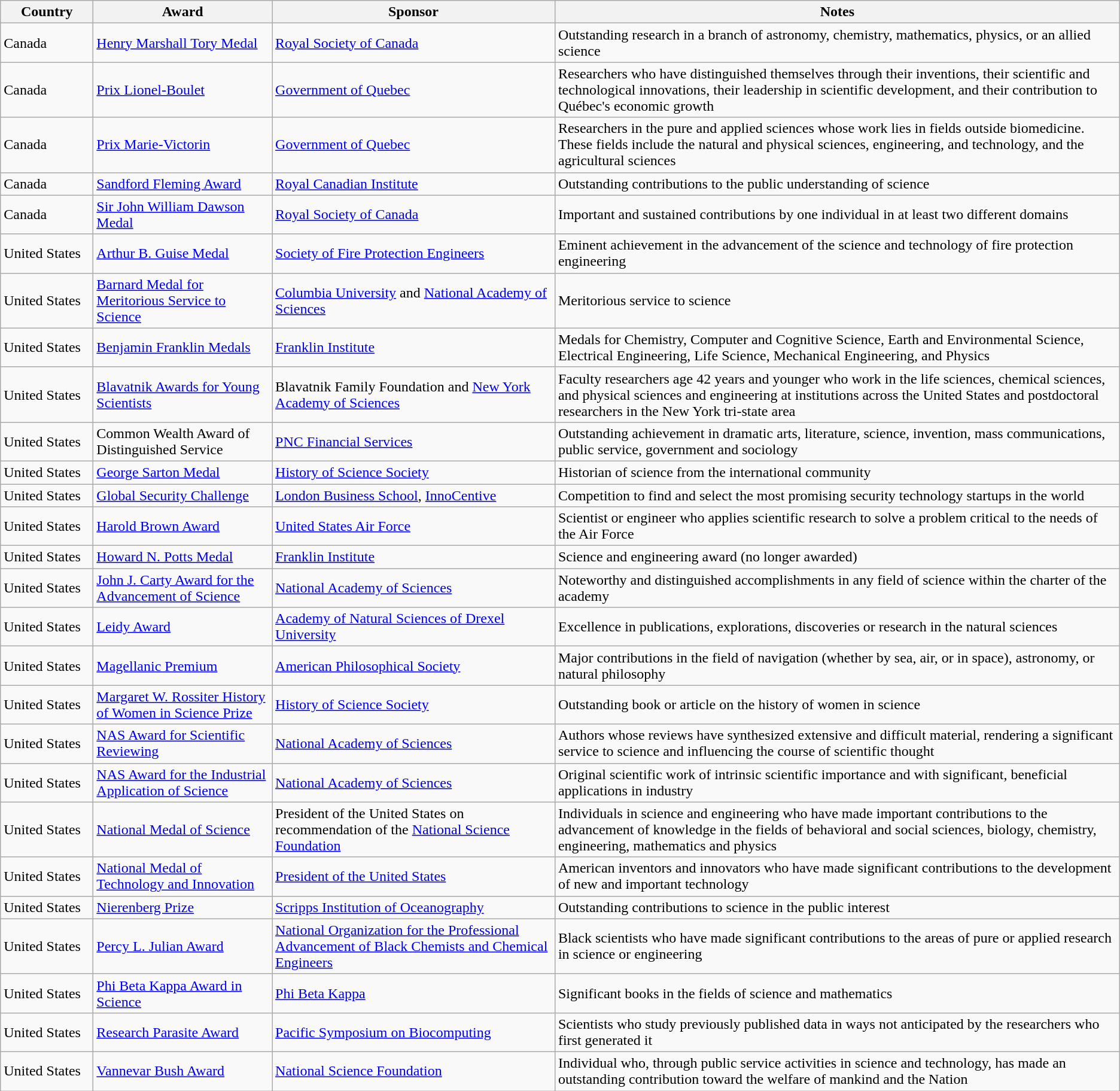<table class="wikitable sortable">
<tr>
<th style="width:6em;">Country</th>
<th>Award</th>
<th>Sponsor</th>
<th>Notes</th>
</tr>
<tr>
<td>Canada</td>
<td><a href='#'>Henry Marshall Tory Medal</a></td>
<td><a href='#'>Royal Society of Canada</a></td>
<td>Outstanding research in a branch of astronomy, chemistry, mathematics, physics, or an allied science</td>
</tr>
<tr>
<td>Canada</td>
<td><a href='#'>Prix Lionel-Boulet</a></td>
<td><a href='#'>Government of Quebec</a></td>
<td>Researchers who have distinguished themselves through their inventions, their scientific and technological innovations, their leadership in scientific development, and their contribution to Québec's economic growth</td>
</tr>
<tr>
<td>Canada</td>
<td><a href='#'>Prix Marie-Victorin</a></td>
<td><a href='#'>Government of Quebec</a></td>
<td>Researchers in the pure and applied sciences whose work lies in fields outside biomedicine. These fields include the natural and physical sciences, engineering, and technology, and the agricultural sciences</td>
</tr>
<tr>
<td>Canada</td>
<td><a href='#'>Sandford Fleming Award</a></td>
<td><a href='#'>Royal Canadian Institute</a></td>
<td>Outstanding contributions to the public understanding of science</td>
</tr>
<tr>
<td>Canada</td>
<td><a href='#'>Sir John William Dawson Medal</a></td>
<td><a href='#'>Royal Society of Canada</a></td>
<td>Important and sustained contributions by one individual in at least two different domains</td>
</tr>
<tr>
<td>United States</td>
<td><a href='#'>Arthur B. Guise Medal</a></td>
<td><a href='#'>Society of Fire Protection Engineers</a></td>
<td>Eminent achievement in the advancement of the science and technology of fire protection engineering</td>
</tr>
<tr>
<td>United States</td>
<td><a href='#'>Barnard Medal for Meritorious Service to Science</a></td>
<td><a href='#'>Columbia University</a> and <a href='#'>National Academy of Sciences</a></td>
<td>Meritorious service to science</td>
</tr>
<tr>
<td>United States</td>
<td><a href='#'>Benjamin Franklin Medals</a></td>
<td><a href='#'>Franklin Institute</a></td>
<td>Medals for Chemistry, Computer and Cognitive Science, Earth and Environmental Science, Electrical Engineering, Life Science, Mechanical Engineering, and Physics</td>
</tr>
<tr>
<td>United States</td>
<td><a href='#'>Blavatnik Awards for Young Scientists</a></td>
<td>Blavatnik Family Foundation and <a href='#'>New York Academy of Sciences</a></td>
<td>Faculty researchers age 42 years and younger who work in the life sciences, chemical sciences, and physical sciences and engineering at institutions across the United States and postdoctoral researchers in the New York tri-state area</td>
</tr>
<tr>
<td>United States</td>
<td>Common Wealth Award of Distinguished Service</td>
<td><a href='#'>PNC Financial Services</a></td>
<td>Outstanding achievement in dramatic arts, literature, science, invention, mass communications, public service, government and sociology</td>
</tr>
<tr>
<td>United States</td>
<td><a href='#'>George Sarton Medal</a></td>
<td><a href='#'>History of Science Society</a></td>
<td>Historian of science from the international community</td>
</tr>
<tr>
<td>United States</td>
<td><a href='#'>Global Security Challenge</a></td>
<td><a href='#'>London Business School</a>, <a href='#'>InnoCentive</a></td>
<td>Competition to find and select the most promising security technology startups in the world</td>
</tr>
<tr>
<td>United States</td>
<td><a href='#'>Harold Brown Award</a></td>
<td><a href='#'>United States Air Force</a></td>
<td>Scientist or engineer who applies scientific research to solve a problem critical to the needs of the Air Force</td>
</tr>
<tr>
<td>United States</td>
<td><a href='#'>Howard N. Potts Medal</a></td>
<td><a href='#'>Franklin Institute</a></td>
<td>Science and engineering award (no longer awarded)</td>
</tr>
<tr>
<td>United States</td>
<td><a href='#'>John J. Carty Award for the Advancement of Science</a></td>
<td><a href='#'>National Academy of Sciences</a></td>
<td>Noteworthy and distinguished accomplishments in any field of science within the charter of the academy</td>
</tr>
<tr>
<td>United States</td>
<td><a href='#'>Leidy Award</a></td>
<td><a href='#'>Academy of Natural Sciences of Drexel University</a></td>
<td>Excellence in publications, explorations, discoveries or research in the natural sciences</td>
</tr>
<tr>
<td>United States</td>
<td><a href='#'>Magellanic Premium</a></td>
<td><a href='#'>American Philosophical Society</a></td>
<td>Major contributions in the field of navigation (whether by sea, air, or in space), astronomy, or natural philosophy</td>
</tr>
<tr>
<td>United States</td>
<td><a href='#'>Margaret W. Rossiter History of Women in Science Prize</a></td>
<td><a href='#'>History of Science Society</a></td>
<td>Outstanding book or article on the history of women in science</td>
</tr>
<tr>
<td>United States</td>
<td><a href='#'>NAS Award for Scientific Reviewing</a></td>
<td><a href='#'>National Academy of Sciences</a></td>
<td>Authors whose reviews have synthesized extensive and difficult material, rendering a significant service to science and influencing the course of scientific thought</td>
</tr>
<tr>
<td>United States</td>
<td><a href='#'>NAS Award for the Industrial Application of Science</a></td>
<td><a href='#'>National Academy of Sciences</a></td>
<td>Original scientific work of intrinsic scientific importance and with significant, beneficial applications in industry</td>
</tr>
<tr>
<td>United States</td>
<td><a href='#'>National Medal of Science</a></td>
<td>President of the United States on recommendation of the <a href='#'>National Science Foundation</a></td>
<td>Individuals in science and engineering who have made important contributions to the advancement of knowledge in the fields of behavioral and social sciences, biology, chemistry, engineering, mathematics and physics</td>
</tr>
<tr>
<td>United States</td>
<td><a href='#'>National Medal of Technology and Innovation</a></td>
<td><a href='#'>President of the United States</a></td>
<td>American inventors and innovators who have made significant contributions to the development of new and important technology</td>
</tr>
<tr>
<td>United States</td>
<td><a href='#'>Nierenberg Prize</a></td>
<td><a href='#'>Scripps Institution of Oceanography</a></td>
<td>Outstanding contributions to science in the public interest</td>
</tr>
<tr>
<td>United States</td>
<td><a href='#'>Percy L. Julian Award</a></td>
<td><a href='#'>National Organization for the Professional Advancement of Black Chemists and Chemical Engineers</a></td>
<td>Black scientists who have made significant contributions to the areas of pure or applied research in science or engineering</td>
</tr>
<tr>
<td>United States</td>
<td><a href='#'>Phi Beta Kappa Award in Science</a></td>
<td><a href='#'>Phi Beta Kappa</a></td>
<td>Significant books in the fields of science and mathematics</td>
</tr>
<tr>
<td>United States</td>
<td><a href='#'>Research Parasite Award</a></td>
<td><a href='#'>Pacific Symposium on Biocomputing</a></td>
<td>Scientists who study previously published data in ways not anticipated by the researchers who first generated it</td>
</tr>
<tr>
<td>United States</td>
<td><a href='#'>Vannevar Bush Award</a></td>
<td><a href='#'>National Science Foundation</a></td>
<td>Individual who, through public service activities in science and technology, has made an outstanding contribution toward the welfare of mankind and the Nation</td>
</tr>
</table>
